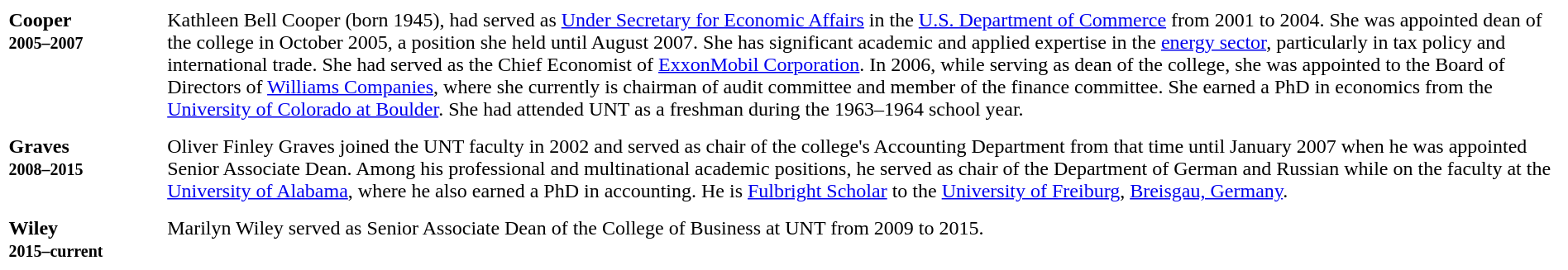<table border="0" cellpadding="5" style="color:black; background-color: #FFFFFF">
<tr valign="top">
<td width="10%"><strong>Cooper<br><small>2005–2007</small></strong></td>
<td width="90%">Kathleen Bell Cooper (born 1945), had served as <a href='#'>Under Secretary for Economic Affairs</a> in the <a href='#'>U.S. Department of Commerce</a> from 2001 to 2004.  She was appointed dean of the college in October 2005, a position she held until August 2007.  She has significant academic and applied expertise in the <a href='#'>energy sector</a>, particularly in tax policy and international trade. She had served as the Chief Economist of <a href='#'>ExxonMobil Corporation</a>.  In 2006, while serving as dean of the college, she was appointed to the Board of Directors of <a href='#'>Williams Companies</a>, where she currently is chairman of audit committee and member of the finance committee.  She earned a PhD in economics from the <a href='#'>University of Colorado at Boulder</a>.  She had attended UNT as a freshman during the 1963–1964 school year.</td>
</tr>
<tr valign="top">
<td width="10%"><strong>Graves<br><small>2008–2015</small></strong></td>
<td width="90%">Oliver Finley Graves joined the UNT faculty in 2002 and served as chair of the college's Accounting Department from that time until January 2007 when he was appointed Senior Associate Dean.  Among his professional and multinational academic positions, he served as chair of the Department of German and Russian while on the faculty at the <a href='#'>University of Alabama</a>, where he also earned a PhD in accounting.  He is <a href='#'>Fulbright Scholar</a> to the <a href='#'>University of Freiburg</a>, <a href='#'>Breisgau, Germany</a>.</td>
</tr>
<tr valign="top">
<td width="10%"><strong>Wiley<br><small>2015–current</small></strong></td>
<td width="90%">Marilyn Wiley served as Senior Associate Dean of the College of Business at UNT from 2009 to 2015.</td>
</tr>
</table>
